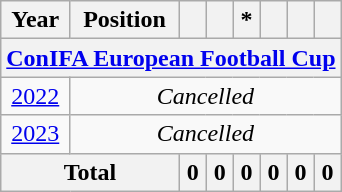<table class="wikitable" style="text-align: center;">
<tr>
<th>Year</th>
<th>Position</th>
<th></th>
<th></th>
<th>*</th>
<th></th>
<th></th>
<th></th>
</tr>
<tr>
<th colspan=8><a href='#'>ConIFA European Football Cup</a></th>
</tr>
<tr>
<td> <a href='#'>2022</a></td>
<td colspan="7"><em>Cancelled</em></td>
</tr>
<tr>
<td> <a href='#'>2023</a></td>
<td colspan="7"><em>Cancelled</em></td>
</tr>
<tr>
<th colspan=2>Total</th>
<th>0</th>
<th>0</th>
<th>0</th>
<th>0</th>
<th>0</th>
<th>0</th>
</tr>
</table>
